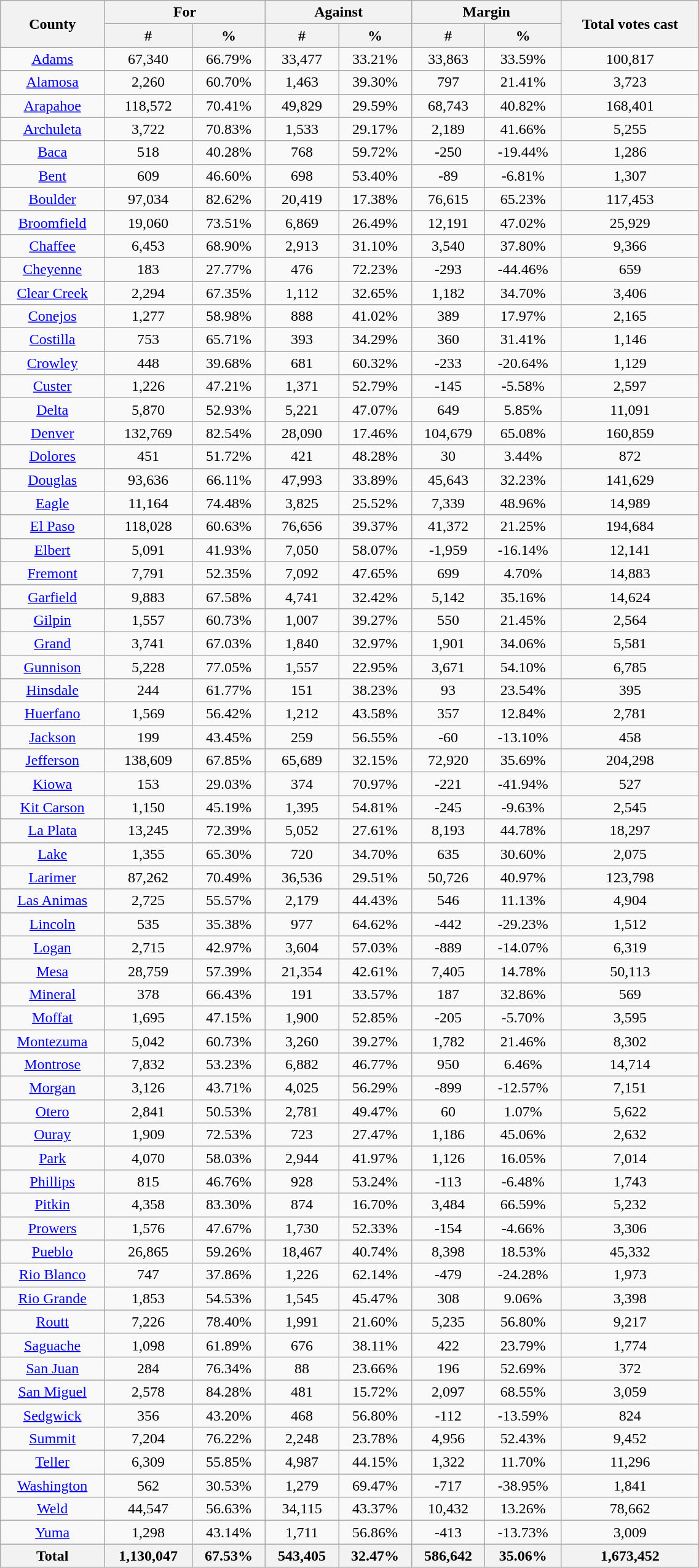<table width="60%"  class="wikitable sortable" style="text-align:center">
<tr>
<th style="text-align:center;" rowspan="2">County</th>
<th style="text-align:center;" colspan="2">For</th>
<th style="text-align:center;" colspan="2">Against</th>
<th style="text-align:center;" colspan="2">Margin</th>
<th style="text-align:center;" rowspan="2">Total votes cast</th>
</tr>
<tr>
<th style="text-align:center;" data-sort-type="number">#</th>
<th style="text-align:center;" data-sort-type="number">%</th>
<th style="text-align:center;" data-sort-type="number">#</th>
<th style="text-align:center;" data-sort-type="number">%</th>
<th style="text-align:center;" data-sort-type="number">#</th>
<th style="text-align:center;" data-sort-type="number">%</th>
</tr>
<tr style="text-align:center;">
<td><a href='#'>Adams</a></td>
<td>67,340</td>
<td>66.79%</td>
<td>33,477</td>
<td>33.21%</td>
<td>33,863</td>
<td>33.59%</td>
<td>100,817</td>
</tr>
<tr style="text-align:center;">
<td><a href='#'>Alamosa</a></td>
<td>2,260</td>
<td>60.70%</td>
<td>1,463</td>
<td>39.30%</td>
<td>797</td>
<td>21.41%</td>
<td>3,723</td>
</tr>
<tr style="text-align:center;">
<td><a href='#'>Arapahoe</a></td>
<td>118,572</td>
<td>70.41%</td>
<td>49,829</td>
<td>29.59%</td>
<td>68,743</td>
<td>40.82%</td>
<td>168,401</td>
</tr>
<tr style="text-align:center;">
<td><a href='#'>Archuleta</a></td>
<td>3,722</td>
<td>70.83%</td>
<td>1,533</td>
<td>29.17%</td>
<td>2,189</td>
<td>41.66%</td>
<td>5,255</td>
</tr>
<tr style="text-align:center;">
<td><a href='#'>Baca</a></td>
<td>518</td>
<td>40.28%</td>
<td>768</td>
<td>59.72%</td>
<td>-250</td>
<td>-19.44%</td>
<td>1,286</td>
</tr>
<tr style="text-align:center;">
<td><a href='#'>Bent</a></td>
<td>609</td>
<td>46.60%</td>
<td>698</td>
<td>53.40%</td>
<td>-89</td>
<td>-6.81%</td>
<td>1,307</td>
</tr>
<tr style="text-align:center;">
<td><a href='#'>Boulder</a></td>
<td>97,034</td>
<td>82.62%</td>
<td>20,419</td>
<td>17.38%</td>
<td>76,615</td>
<td>65.23%</td>
<td>117,453</td>
</tr>
<tr style="text-align:center;">
<td><a href='#'>Broomfield</a></td>
<td>19,060</td>
<td>73.51%</td>
<td>6,869</td>
<td>26.49%</td>
<td>12,191</td>
<td>47.02%</td>
<td>25,929</td>
</tr>
<tr style="text-align:center;">
<td><a href='#'>Chaffee</a></td>
<td>6,453</td>
<td>68.90%</td>
<td>2,913</td>
<td>31.10%</td>
<td>3,540</td>
<td>37.80%</td>
<td>9,366</td>
</tr>
<tr style="text-align:center;">
<td><a href='#'>Cheyenne</a></td>
<td>183</td>
<td>27.77%</td>
<td>476</td>
<td>72.23%</td>
<td>-293</td>
<td>-44.46%</td>
<td>659</td>
</tr>
<tr style="text-align:center;">
<td><a href='#'>Clear Creek</a></td>
<td>2,294</td>
<td>67.35%</td>
<td>1,112</td>
<td>32.65%</td>
<td>1,182</td>
<td>34.70%</td>
<td>3,406</td>
</tr>
<tr style="text-align:center;">
<td><a href='#'>Conejos</a></td>
<td>1,277</td>
<td>58.98%</td>
<td>888</td>
<td>41.02%</td>
<td>389</td>
<td>17.97%</td>
<td>2,165</td>
</tr>
<tr style="text-align:center;">
<td><a href='#'>Costilla</a></td>
<td>753</td>
<td>65.71%</td>
<td>393</td>
<td>34.29%</td>
<td>360</td>
<td>31.41%</td>
<td>1,146</td>
</tr>
<tr style="text-align:center;">
<td><a href='#'>Crowley</a></td>
<td>448</td>
<td>39.68%</td>
<td>681</td>
<td>60.32%</td>
<td>-233</td>
<td>-20.64%</td>
<td>1,129</td>
</tr>
<tr style="text-align:center;">
<td><a href='#'>Custer</a></td>
<td>1,226</td>
<td>47.21%</td>
<td>1,371</td>
<td>52.79%</td>
<td>-145</td>
<td>-5.58%</td>
<td>2,597</td>
</tr>
<tr style="text-align:center;">
<td><a href='#'>Delta</a></td>
<td>5,870</td>
<td>52.93%</td>
<td>5,221</td>
<td>47.07%</td>
<td>649</td>
<td>5.85%</td>
<td>11,091</td>
</tr>
<tr style="text-align:center;">
<td><a href='#'>Denver</a></td>
<td>132,769</td>
<td>82.54%</td>
<td>28,090</td>
<td>17.46%</td>
<td>104,679</td>
<td>65.08%</td>
<td>160,859</td>
</tr>
<tr style="text-align:center;">
<td><a href='#'>Dolores</a></td>
<td>451</td>
<td>51.72%</td>
<td>421</td>
<td>48.28%</td>
<td>30</td>
<td>3.44%</td>
<td>872</td>
</tr>
<tr style="text-align:center;">
<td><a href='#'>Douglas</a></td>
<td>93,636</td>
<td>66.11%</td>
<td>47,993</td>
<td>33.89%</td>
<td>45,643</td>
<td>32.23%</td>
<td>141,629</td>
</tr>
<tr style="text-align:center;">
<td><a href='#'>Eagle</a></td>
<td>11,164</td>
<td>74.48%</td>
<td>3,825</td>
<td>25.52%</td>
<td>7,339</td>
<td>48.96%</td>
<td>14,989</td>
</tr>
<tr style="text-align:center;">
<td><a href='#'>El Paso</a></td>
<td>118,028</td>
<td>60.63%</td>
<td>76,656</td>
<td>39.37%</td>
<td>41,372</td>
<td>21.25%</td>
<td>194,684</td>
</tr>
<tr style="text-align:center;">
<td><a href='#'>Elbert</a></td>
<td>5,091</td>
<td>41.93%</td>
<td>7,050</td>
<td>58.07%</td>
<td>-1,959</td>
<td>-16.14%</td>
<td>12,141</td>
</tr>
<tr style="text-align:center;">
<td><a href='#'>Fremont</a></td>
<td>7,791</td>
<td>52.35%</td>
<td>7,092</td>
<td>47.65%</td>
<td>699</td>
<td>4.70%</td>
<td>14,883</td>
</tr>
<tr style="text-align:center;">
<td><a href='#'>Garfield</a></td>
<td>9,883</td>
<td>67.58%</td>
<td>4,741</td>
<td>32.42%</td>
<td>5,142</td>
<td>35.16%</td>
<td>14,624</td>
</tr>
<tr style="text-align:center;">
<td><a href='#'>Gilpin</a></td>
<td>1,557</td>
<td>60.73%</td>
<td>1,007</td>
<td>39.27%</td>
<td>550</td>
<td>21.45%</td>
<td>2,564</td>
</tr>
<tr style="text-align:center;">
<td><a href='#'>Grand</a></td>
<td>3,741</td>
<td>67.03%</td>
<td>1,840</td>
<td>32.97%</td>
<td>1,901</td>
<td>34.06%</td>
<td>5,581</td>
</tr>
<tr style="text-align:center;">
<td><a href='#'>Gunnison</a></td>
<td>5,228</td>
<td>77.05%</td>
<td>1,557</td>
<td>22.95%</td>
<td>3,671</td>
<td>54.10%</td>
<td>6,785</td>
</tr>
<tr style="text-align:center;">
<td><a href='#'>Hinsdale</a></td>
<td>244</td>
<td>61.77%</td>
<td>151</td>
<td>38.23%</td>
<td>93</td>
<td>23.54%</td>
<td>395</td>
</tr>
<tr style="text-align:center;">
<td><a href='#'>Huerfano</a></td>
<td>1,569</td>
<td>56.42%</td>
<td>1,212</td>
<td>43.58%</td>
<td>357</td>
<td>12.84%</td>
<td>2,781</td>
</tr>
<tr style="text-align:center;">
<td><a href='#'>Jackson</a></td>
<td>199</td>
<td>43.45%</td>
<td>259</td>
<td>56.55%</td>
<td>-60</td>
<td>-13.10%</td>
<td>458</td>
</tr>
<tr style="text-align:center;">
<td><a href='#'>Jefferson</a></td>
<td>138,609</td>
<td>67.85%</td>
<td>65,689</td>
<td>32.15%</td>
<td>72,920</td>
<td>35.69%</td>
<td>204,298</td>
</tr>
<tr style="text-align:center;">
<td><a href='#'>Kiowa</a></td>
<td>153</td>
<td>29.03%</td>
<td>374</td>
<td>70.97%</td>
<td>-221</td>
<td>-41.94%</td>
<td>527</td>
</tr>
<tr style="text-align:center;">
<td><a href='#'>Kit Carson</a></td>
<td>1,150</td>
<td>45.19%</td>
<td>1,395</td>
<td>54.81%</td>
<td>-245</td>
<td>-9.63%</td>
<td>2,545</td>
</tr>
<tr style="text-align:center;">
<td><a href='#'>La Plata</a></td>
<td>13,245</td>
<td>72.39%</td>
<td>5,052</td>
<td>27.61%</td>
<td>8,193</td>
<td>44.78%</td>
<td>18,297</td>
</tr>
<tr style="text-align:center;">
<td><a href='#'>Lake</a></td>
<td>1,355</td>
<td>65.30%</td>
<td>720</td>
<td>34.70%</td>
<td>635</td>
<td>30.60%</td>
<td>2,075</td>
</tr>
<tr style="text-align:center;">
<td><a href='#'>Larimer</a></td>
<td>87,262</td>
<td>70.49%</td>
<td>36,536</td>
<td>29.51%</td>
<td>50,726</td>
<td>40.97%</td>
<td>123,798</td>
</tr>
<tr style="text-align:center;">
<td><a href='#'>Las Animas</a></td>
<td>2,725</td>
<td>55.57%</td>
<td>2,179</td>
<td>44.43%</td>
<td>546</td>
<td>11.13%</td>
<td>4,904</td>
</tr>
<tr style="text-align:center;">
<td><a href='#'>Lincoln</a></td>
<td>535</td>
<td>35.38%</td>
<td>977</td>
<td>64.62%</td>
<td>-442</td>
<td>-29.23%</td>
<td>1,512</td>
</tr>
<tr style="text-align:center;">
<td><a href='#'>Logan</a></td>
<td>2,715</td>
<td>42.97%</td>
<td>3,604</td>
<td>57.03%</td>
<td>-889</td>
<td>-14.07%</td>
<td>6,319</td>
</tr>
<tr style="text-align:center;">
<td><a href='#'>Mesa</a></td>
<td>28,759</td>
<td>57.39%</td>
<td>21,354</td>
<td>42.61%</td>
<td>7,405</td>
<td>14.78%</td>
<td>50,113</td>
</tr>
<tr style="text-align:center;">
<td><a href='#'>Mineral</a></td>
<td>378</td>
<td>66.43%</td>
<td>191</td>
<td>33.57%</td>
<td>187</td>
<td>32.86%</td>
<td>569</td>
</tr>
<tr style="text-align:center;">
<td><a href='#'>Moffat</a></td>
<td>1,695</td>
<td>47.15%</td>
<td>1,900</td>
<td>52.85%</td>
<td>-205</td>
<td>-5.70%</td>
<td>3,595</td>
</tr>
<tr style="text-align:center;">
<td><a href='#'>Montezuma</a></td>
<td>5,042</td>
<td>60.73%</td>
<td>3,260</td>
<td>39.27%</td>
<td>1,782</td>
<td>21.46%</td>
<td>8,302</td>
</tr>
<tr style="text-align:center;">
<td><a href='#'>Montrose</a></td>
<td>7,832</td>
<td>53.23%</td>
<td>6,882</td>
<td>46.77%</td>
<td>950</td>
<td>6.46%</td>
<td>14,714</td>
</tr>
<tr style="text-align:center;">
<td><a href='#'>Morgan</a></td>
<td>3,126</td>
<td>43.71%</td>
<td>4,025</td>
<td>56.29%</td>
<td>-899</td>
<td>-12.57%</td>
<td>7,151</td>
</tr>
<tr style="text-align:center;">
<td><a href='#'>Otero</a></td>
<td>2,841</td>
<td>50.53%</td>
<td>2,781</td>
<td>49.47%</td>
<td>60</td>
<td>1.07%</td>
<td>5,622</td>
</tr>
<tr style="text-align:center;">
<td><a href='#'>Ouray</a></td>
<td>1,909</td>
<td>72.53%</td>
<td>723</td>
<td>27.47%</td>
<td>1,186</td>
<td>45.06%</td>
<td>2,632</td>
</tr>
<tr style="text-align:center;">
<td><a href='#'>Park</a></td>
<td>4,070</td>
<td>58.03%</td>
<td>2,944</td>
<td>41.97%</td>
<td>1,126</td>
<td>16.05%</td>
<td>7,014</td>
</tr>
<tr style="text-align:center;">
<td><a href='#'>Phillips</a></td>
<td>815</td>
<td>46.76%</td>
<td>928</td>
<td>53.24%</td>
<td>-113</td>
<td>-6.48%</td>
<td>1,743</td>
</tr>
<tr style="text-align:center;">
<td><a href='#'>Pitkin</a></td>
<td>4,358</td>
<td>83.30%</td>
<td>874</td>
<td>16.70%</td>
<td>3,484</td>
<td>66.59%</td>
<td>5,232</td>
</tr>
<tr style="text-align:center;">
<td><a href='#'>Prowers</a></td>
<td>1,576</td>
<td>47.67%</td>
<td>1,730</td>
<td>52.33%</td>
<td>-154</td>
<td>-4.66%</td>
<td>3,306</td>
</tr>
<tr style="text-align:center;">
<td><a href='#'>Pueblo</a></td>
<td>26,865</td>
<td>59.26%</td>
<td>18,467</td>
<td>40.74%</td>
<td>8,398</td>
<td>18.53%</td>
<td>45,332</td>
</tr>
<tr style="text-align:center;">
<td><a href='#'>Rio Blanco</a></td>
<td>747</td>
<td>37.86%</td>
<td>1,226</td>
<td>62.14%</td>
<td>-479</td>
<td>-24.28%</td>
<td>1,973</td>
</tr>
<tr style="text-align:center;">
<td><a href='#'>Rio Grande</a></td>
<td>1,853</td>
<td>54.53%</td>
<td>1,545</td>
<td>45.47%</td>
<td>308</td>
<td>9.06%</td>
<td>3,398</td>
</tr>
<tr style="text-align:center;">
<td><a href='#'>Routt</a></td>
<td>7,226</td>
<td>78.40%</td>
<td>1,991</td>
<td>21.60%</td>
<td>5,235</td>
<td>56.80%</td>
<td>9,217</td>
</tr>
<tr style="text-align:center;">
<td><a href='#'>Saguache</a></td>
<td>1,098</td>
<td>61.89%</td>
<td>676</td>
<td>38.11%</td>
<td>422</td>
<td>23.79%</td>
<td>1,774</td>
</tr>
<tr style="text-align:center;">
<td><a href='#'>San Juan</a></td>
<td>284</td>
<td>76.34%</td>
<td>88</td>
<td>23.66%</td>
<td>196</td>
<td>52.69%</td>
<td>372</td>
</tr>
<tr style="text-align:center;">
<td><a href='#'>San Miguel</a></td>
<td>2,578</td>
<td>84.28%</td>
<td>481</td>
<td>15.72%</td>
<td>2,097</td>
<td>68.55%</td>
<td>3,059</td>
</tr>
<tr style="text-align:center;">
<td><a href='#'>Sedgwick</a></td>
<td>356</td>
<td>43.20%</td>
<td>468</td>
<td>56.80%</td>
<td>-112</td>
<td>-13.59%</td>
<td>824</td>
</tr>
<tr style="text-align:center;">
<td><a href='#'>Summit</a></td>
<td>7,204</td>
<td>76.22%</td>
<td>2,248</td>
<td>23.78%</td>
<td>4,956</td>
<td>52.43%</td>
<td>9,452</td>
</tr>
<tr style="text-align:center;">
<td><a href='#'>Teller</a></td>
<td>6,309</td>
<td>55.85%</td>
<td>4,987</td>
<td>44.15%</td>
<td>1,322</td>
<td>11.70%</td>
<td>11,296</td>
</tr>
<tr style="text-align:center;">
<td><a href='#'>Washington</a></td>
<td>562</td>
<td>30.53%</td>
<td>1,279</td>
<td>69.47%</td>
<td>-717</td>
<td>-38.95%</td>
<td>1,841</td>
</tr>
<tr style="text-align:center;">
<td><a href='#'>Weld</a></td>
<td>44,547</td>
<td>56.63%</td>
<td>34,115</td>
<td>43.37%</td>
<td>10,432</td>
<td>13.26%</td>
<td>78,662</td>
</tr>
<tr style="text-align:center;">
<td><a href='#'>Yuma</a></td>
<td>1,298</td>
<td>43.14%</td>
<td>1,711</td>
<td>56.86%</td>
<td>-413</td>
<td>-13.73%</td>
<td>3,009</td>
</tr>
<tr>
<th>Total</th>
<th>1,130,047</th>
<th>67.53%</th>
<th>543,405</th>
<th>32.47%</th>
<th>586,642</th>
<th>35.06%</th>
<th>1,673,452</th>
</tr>
</table>
